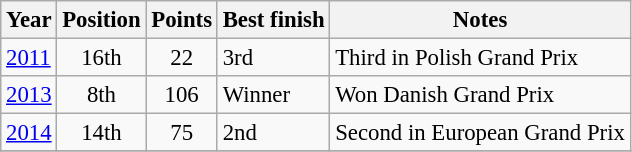<table class="wikitable" style="font-size: 95%;">
<tr>
<th>Year</th>
<th>Position</th>
<th>Points</th>
<th>Best finish</th>
<th>Notes</th>
</tr>
<tr>
<td><a href='#'>2011</a></td>
<td align="center">16th</td>
<td align="center">22</td>
<td>3rd</td>
<td>Third in Polish Grand Prix</td>
</tr>
<tr>
<td><a href='#'>2013</a></td>
<td align="center">8th</td>
<td align="center">106</td>
<td>Winner</td>
<td>Won Danish Grand Prix</td>
</tr>
<tr>
<td><a href='#'>2014</a></td>
<td align="center">14th</td>
<td align="center">75</td>
<td>2nd</td>
<td>Second in European Grand Prix</td>
</tr>
<tr>
</tr>
</table>
